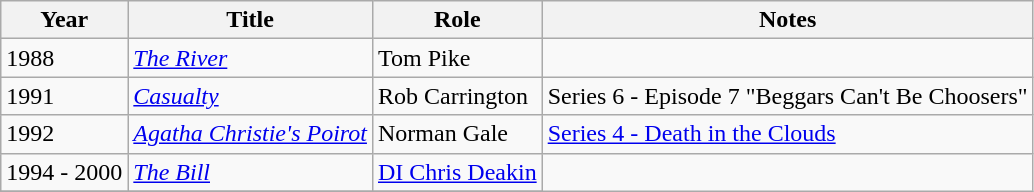<table class="wikitable">
<tr>
<th>Year</th>
<th>Title</th>
<th>Role</th>
<th>Notes</th>
</tr>
<tr>
<td>1988</td>
<td><em><a href='#'>The River</a></em></td>
<td>Tom Pike</td>
<td></td>
</tr>
<tr>
<td>1991</td>
<td><em><a href='#'>Casualty</a></em></td>
<td>Rob Carrington</td>
<td>Series 6 - Episode 7 "Beggars Can't Be Choosers"</td>
</tr>
<tr>
<td>1992</td>
<td><em><a href='#'>Agatha Christie's Poirot</a></em></td>
<td>Norman Gale</td>
<td><a href='#'>Series 4 - Death in the Clouds</a></td>
</tr>
<tr>
<td>1994 - 2000</td>
<td><em><a href='#'>The Bill</a></em></td>
<td><a href='#'>DI Chris Deakin</a></td>
</tr>
<tr |2022|| >
</tr>
</table>
